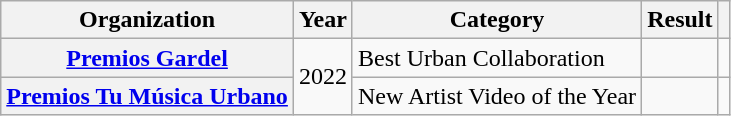<table class="wikitable sortable plainrowheaders" style="border:none; margin:0;">
<tr>
<th scope="col">Organization</th>
<th scope="col">Year</th>
<th scope="col">Category</th>
<th scope="col">Result</th>
<th class="unsortable" scope="col"></th>
</tr>
<tr>
<th scope="row"><a href='#'>Premios Gardel</a></th>
<td rowspan="2">2022</td>
<td>Best Urban Collaboration</td>
<td></td>
<td style="text-align:center;"></td>
</tr>
<tr>
<th scope="row"><a href='#'>Premios Tu Música Urbano</a></th>
<td>New Artist Video of the Year</td>
<td></td>
<td style="text-align:center;"></td>
</tr>
<tr>
</tr>
</table>
